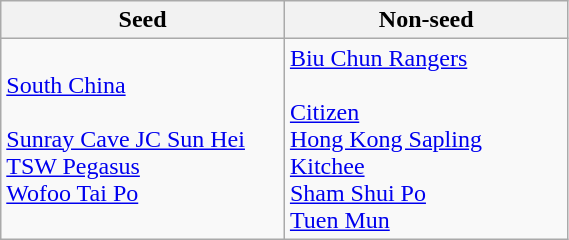<table class="wikitable" style="width:30%;">
<tr>
<th width=20%><strong>Seed</strong></th>
<th width=20%><strong>Non-seed</strong></th>
</tr>
<tr>
<td><a href='#'>South China</a><br><br><a href='#'>Sunray Cave JC Sun Hei</a><br>
<a href='#'>TSW Pegasus</a><br>
<a href='#'>Wofoo Tai Po</a></td>
<td><a href='#'>Biu Chun Rangers</a><br><br><a href='#'>Citizen</a><br>
<a href='#'>Hong Kong Sapling</a><br>
<a href='#'>Kitchee</a><br>
<a href='#'>Sham Shui Po</a><br>
<a href='#'>Tuen Mun</a></td>
</tr>
</table>
